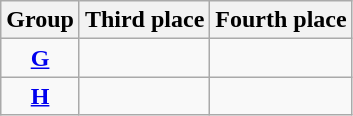<table class="wikitable">
<tr>
<th>Group</th>
<th>Third place</th>
<th>Fourth place</th>
</tr>
<tr>
<td align=center><strong><a href='#'>G</a></strong></td>
<td></td>
<td></td>
</tr>
<tr>
<td align=center><strong><a href='#'>H</a></strong></td>
<td></td>
<td></td>
</tr>
</table>
